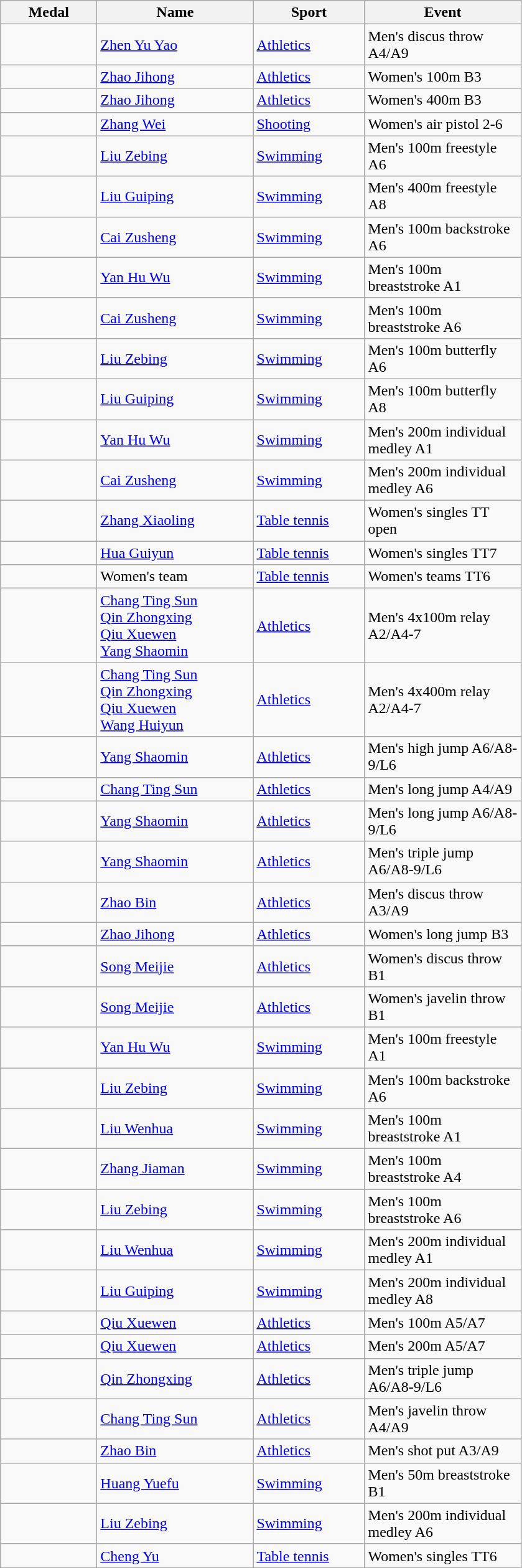<table class="wikitable">
<tr>
<th style="width:6em">Medal</th>
<th style="width:10em">Name</th>
<th style="width:7em">Sport</th>
<th style="width:10em">Event</th>
</tr>
<tr>
<td></td>
<td><a href='#'>Zhen Yu Yao</a></td>
<td><a href='#'>Athletics</a></td>
<td>Men's discus throw A4/A9</td>
</tr>
<tr>
<td></td>
<td><a href='#'>Zhao Jihong</a></td>
<td><a href='#'>Athletics</a></td>
<td>Women's 100m B3</td>
</tr>
<tr>
<td></td>
<td><a href='#'>Zhao Jihong</a></td>
<td><a href='#'>Athletics</a></td>
<td>Women's 400m B3</td>
</tr>
<tr>
<td></td>
<td><a href='#'>Zhang Wei</a></td>
<td><a href='#'>Shooting</a></td>
<td>Women's air pistol 2-6</td>
</tr>
<tr>
<td></td>
<td><a href='#'>Liu Zebing</a></td>
<td><a href='#'>Swimming</a></td>
<td>Men's 100m freestyle A6</td>
</tr>
<tr>
<td></td>
<td><a href='#'>Liu Guiping</a></td>
<td><a href='#'>Swimming</a></td>
<td>Men's 400m freestyle A8</td>
</tr>
<tr>
<td></td>
<td><a href='#'>Cai Zusheng</a></td>
<td><a href='#'>Swimming</a></td>
<td>Men's 100m backstroke A6</td>
</tr>
<tr>
<td></td>
<td><a href='#'>Yan Hu Wu</a></td>
<td><a href='#'>Swimming</a></td>
<td>Men's 100m breaststroke A1</td>
</tr>
<tr>
<td></td>
<td><a href='#'>Cai Zusheng</a></td>
<td><a href='#'>Swimming</a></td>
<td>Men's 100m breaststroke A6</td>
</tr>
<tr>
<td></td>
<td><a href='#'>Liu Zebing</a></td>
<td><a href='#'>Swimming</a></td>
<td>Men's 100m butterfly A6</td>
</tr>
<tr>
<td></td>
<td><a href='#'>Liu Guiping</a></td>
<td><a href='#'>Swimming</a></td>
<td>Men's 100m butterfly A8</td>
</tr>
<tr>
<td></td>
<td><a href='#'>Yan Hu Wu</a></td>
<td><a href='#'>Swimming</a></td>
<td>Men's 200m individual medley A1</td>
</tr>
<tr>
<td></td>
<td><a href='#'>Cai Zusheng</a></td>
<td><a href='#'>Swimming</a></td>
<td>Men's 200m individual medley A6</td>
</tr>
<tr>
<td></td>
<td><a href='#'>Zhang Xiaoling</a></td>
<td><a href='#'>Table tennis</a></td>
<td>Women's singles TT open</td>
</tr>
<tr>
<td></td>
<td><a href='#'>Hua Guiyun</a></td>
<td><a href='#'>Table tennis</a></td>
<td>Women's singles TT7</td>
</tr>
<tr>
<td></td>
<td>Women's team</td>
<td><a href='#'>Table tennis</a></td>
<td>Women's teams TT6</td>
</tr>
<tr>
<td></td>
<td><a href='#'>Chang Ting Sun</a><br> <a href='#'>Qin Zhongxing</a><br> <a href='#'>Qiu Xuewen</a><br> <a href='#'>Yang Shaomin</a></td>
<td><a href='#'>Athletics</a></td>
<td>Men's 4x100m relay A2/A4-7</td>
</tr>
<tr>
<td></td>
<td><a href='#'>Chang Ting Sun</a><br> <a href='#'>Qin Zhongxing</a><br> <a href='#'>Qiu Xuewen</a><br> <a href='#'>Wang Huiyun</a></td>
<td><a href='#'>Athletics</a></td>
<td>Men's 4x400m relay A2/A4-7</td>
</tr>
<tr>
<td></td>
<td><a href='#'>Yang Shaomin</a></td>
<td><a href='#'>Athletics</a></td>
<td>Men's high jump A6/A8-9/L6</td>
</tr>
<tr>
<td></td>
<td><a href='#'>Chang Ting Sun</a></td>
<td><a href='#'>Athletics</a></td>
<td>Men's long jump A4/A9</td>
</tr>
<tr>
<td></td>
<td><a href='#'>Yang Shaomin</a></td>
<td><a href='#'>Athletics</a></td>
<td>Men's long jump A6/A8-9/L6</td>
</tr>
<tr>
<td></td>
<td><a href='#'>Yang Shaomin</a></td>
<td><a href='#'>Athletics</a></td>
<td>Men's triple jump A6/A8-9/L6</td>
</tr>
<tr>
<td></td>
<td><a href='#'>Zhao Bin</a></td>
<td><a href='#'>Athletics</a></td>
<td>Men's discus throw A3/A9</td>
</tr>
<tr>
<td></td>
<td><a href='#'>Zhao Jihong</a></td>
<td><a href='#'>Athletics</a></td>
<td>Women's long jump B3</td>
</tr>
<tr>
<td></td>
<td><a href='#'>Song Meijie</a></td>
<td><a href='#'>Athletics</a></td>
<td>Women's discus throw B1</td>
</tr>
<tr>
<td></td>
<td><a href='#'>Song Meijie</a></td>
<td><a href='#'>Athletics</a></td>
<td>Women's javelin throw B1</td>
</tr>
<tr>
<td></td>
<td><a href='#'>Yan Hu Wu</a></td>
<td><a href='#'>Swimming</a></td>
<td>Men's 100m freestyle A1</td>
</tr>
<tr>
<td></td>
<td><a href='#'>Liu Zebing</a></td>
<td><a href='#'>Swimming</a></td>
<td>Men's 100m backstroke A6</td>
</tr>
<tr>
<td></td>
<td><a href='#'>Liu Wenhua</a></td>
<td><a href='#'>Swimming</a></td>
<td>Men's 100m breaststroke A1</td>
</tr>
<tr>
<td></td>
<td><a href='#'>Zhang Jiaman</a></td>
<td><a href='#'>Swimming</a></td>
<td>Men's 100m breaststroke A4</td>
</tr>
<tr>
<td></td>
<td><a href='#'>Liu Zebing</a></td>
<td><a href='#'>Swimming</a></td>
<td>Men's 100m breaststroke A6</td>
</tr>
<tr>
<td></td>
<td><a href='#'>Liu Wenhua</a></td>
<td><a href='#'>Swimming</a></td>
<td>Men's 200m individual medley A1</td>
</tr>
<tr>
<td></td>
<td><a href='#'>Liu Guiping</a></td>
<td><a href='#'>Swimming</a></td>
<td>Men's 200m individual medley A8</td>
</tr>
<tr>
<td></td>
<td><a href='#'>Qiu Xuewen</a></td>
<td><a href='#'>Athletics</a></td>
<td>Men's 100m A5/A7</td>
</tr>
<tr>
<td></td>
<td><a href='#'>Qiu Xuewen</a></td>
<td><a href='#'>Athletics</a></td>
<td>Men's 200m A5/A7</td>
</tr>
<tr>
<td></td>
<td><a href='#'>Qin Zhongxing</a></td>
<td><a href='#'>Athletics</a></td>
<td>Men's triple jump A6/A8-9/L6</td>
</tr>
<tr>
<td></td>
<td><a href='#'>Chang Ting Sun</a></td>
<td><a href='#'>Athletics</a></td>
<td>Men's javelin throw A4/A9</td>
</tr>
<tr>
<td></td>
<td><a href='#'>Zhao Bin</a></td>
<td><a href='#'>Athletics</a></td>
<td>Men's shot put A3/A9</td>
</tr>
<tr>
<td></td>
<td><a href='#'>Huang Yuefu</a></td>
<td><a href='#'>Swimming</a></td>
<td>Men's 50m breaststroke B1</td>
</tr>
<tr>
<td></td>
<td><a href='#'>Liu Zebing</a></td>
<td><a href='#'>Swimming</a></td>
<td>Men's 200m individual medley A6</td>
</tr>
<tr>
<td></td>
<td><a href='#'>Cheng Yu</a></td>
<td><a href='#'>Table tennis</a></td>
<td>Women's singles TT6</td>
</tr>
</table>
